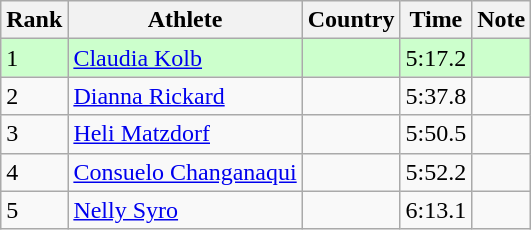<table class="wikitable sortable">
<tr>
<th>Rank</th>
<th>Athlete</th>
<th>Country</th>
<th>Time</th>
<th>Note</th>
</tr>
<tr bgcolor=#CCFFCC>
<td>1</td>
<td><a href='#'>Claudia Kolb</a></td>
<td></td>
<td>5:17.2</td>
<td></td>
</tr>
<tr>
<td>2</td>
<td><a href='#'>Dianna Rickard</a></td>
<td></td>
<td>5:37.8</td>
<td></td>
</tr>
<tr>
<td>3</td>
<td><a href='#'>Heli Matzdorf</a></td>
<td></td>
<td>5:50.5</td>
<td></td>
</tr>
<tr>
<td>4</td>
<td><a href='#'>Consuelo Changanaqui</a></td>
<td></td>
<td>5:52.2</td>
<td></td>
</tr>
<tr>
<td>5</td>
<td><a href='#'>Nelly Syro</a></td>
<td></td>
<td>6:13.1</td>
<td></td>
</tr>
</table>
